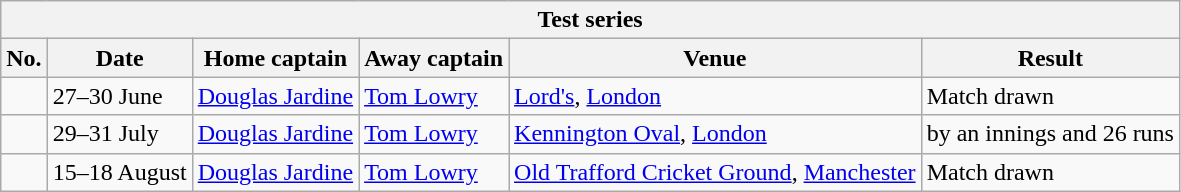<table class="wikitable">
<tr>
<th colspan="9">Test series</th>
</tr>
<tr>
<th>No.</th>
<th>Date</th>
<th>Home captain</th>
<th>Away captain</th>
<th>Venue</th>
<th>Result</th>
</tr>
<tr>
<td></td>
<td>27–30 June</td>
<td><a href='#'>Douglas Jardine</a></td>
<td><a href='#'>Tom Lowry</a></td>
<td><a href='#'>Lord's</a>, <a href='#'>London</a></td>
<td>Match drawn</td>
</tr>
<tr>
<td></td>
<td>29–31 July</td>
<td><a href='#'>Douglas Jardine</a></td>
<td><a href='#'>Tom Lowry</a></td>
<td><a href='#'>Kennington Oval</a>, <a href='#'>London</a></td>
<td> by an innings and 26 runs</td>
</tr>
<tr>
<td></td>
<td>15–18 August</td>
<td><a href='#'>Douglas Jardine</a></td>
<td><a href='#'>Tom Lowry</a></td>
<td><a href='#'>Old Trafford Cricket Ground</a>, <a href='#'>Manchester</a></td>
<td>Match drawn</td>
</tr>
</table>
